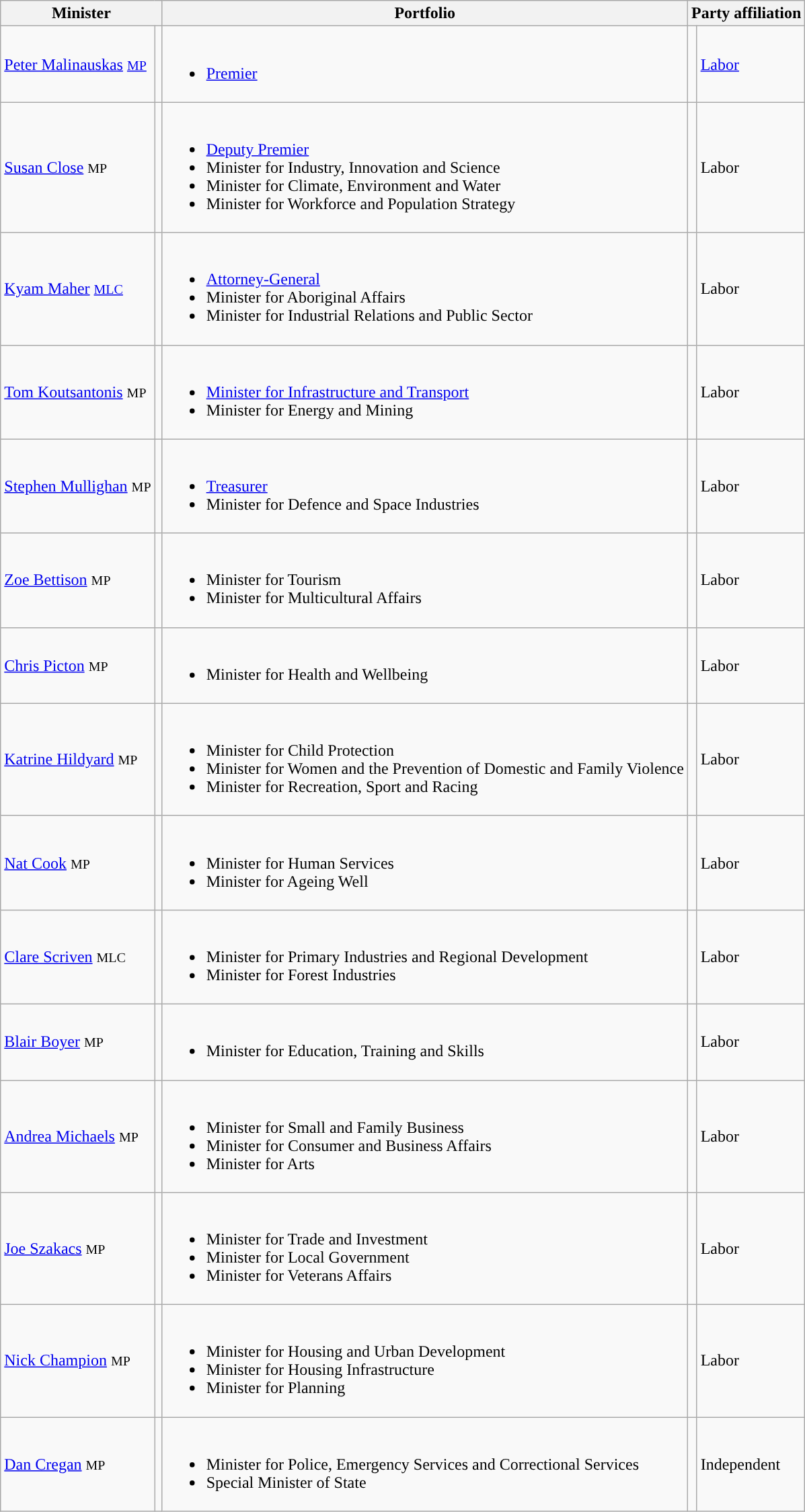<table class="wikitable">
<tr>
<th colspan=2>Minister</th>
<th>Portfolio</th>
<th colspan=2>Party affiliation</th>
</tr>
<tr>
<td><a href='#'>Peter Malinauskas</a> <small><a href='#'>MP</a></small></td>
<td></td>
<td><br><ul><li><a href='#'>Premier</a></li></ul></td>
<td style="background:"></td>
<td><a href='#'>Labor</a></td>
</tr>
<tr>
<td><a href='#'>Susan Close</a> <small>MP</small></td>
<td></td>
<td><br><ul><li><a href='#'>Deputy Premier</a></li><li>Minister for Industry, Innovation and Science</li><li>Minister for Climate, Environment and Water</li><li>Minister for Workforce and Population Strategy</li></ul></td>
<td style="background:"></td>
<td>Labor</td>
</tr>
<tr>
<td><a href='#'>Kyam Maher</a> <small><a href='#'>MLC</a></small></td>
<td></td>
<td><br><ul><li><a href='#'>Attorney-General</a></li><li>Minister for Aboriginal Affairs</li><li>Minister for Industrial Relations and Public Sector</li></ul></td>
<td style="background:"></td>
<td>Labor</td>
</tr>
<tr>
<td><a href='#'>Tom Koutsantonis</a> <small>MP</small></td>
<td></td>
<td><br><ul><li><a href='#'>Minister for Infrastructure and Transport</a></li><li>Minister for Energy and Mining</li></ul></td>
<td style="background:"></td>
<td>Labor</td>
</tr>
<tr>
<td><a href='#'>Stephen Mullighan</a> <small>MP</small></td>
<td></td>
<td><br><ul><li><a href='#'>Treasurer</a></li><li>Minister for Defence and Space Industries</li></ul></td>
<td style="background:"></td>
<td>Labor</td>
</tr>
<tr>
<td><a href='#'>Zoe Bettison</a> <small>MP</small></td>
<td></td>
<td><br><ul><li>Minister for Tourism</li><li>Minister for Multicultural Affairs</li></ul></td>
<td style="background:"></td>
<td>Labor</td>
</tr>
<tr>
<td><a href='#'>Chris Picton</a> <small>MP</small></td>
<td></td>
<td><br><ul><li>Minister for Health and Wellbeing</li></ul></td>
<td style="background:"></td>
<td>Labor</td>
</tr>
<tr>
<td><a href='#'>Katrine Hildyard</a> <small>MP</small></td>
<td></td>
<td><br><ul><li>Minister for Child Protection</li><li>Minister for Women and the Prevention of Domestic and Family Violence</li><li>Minister for Recreation, Sport and Racing</li></ul></td>
<td style="background:"></td>
<td>Labor</td>
</tr>
<tr>
<td><a href='#'>Nat Cook</a> <small>MP</small></td>
<td></td>
<td><br><ul><li>Minister for Human Services</li><li>Minister for Ageing Well</li></ul></td>
<td style="background:"></td>
<td>Labor</td>
</tr>
<tr>
<td><a href='#'>Clare Scriven</a> <small>MLC</small></td>
<td></td>
<td><br><ul><li>Minister for Primary Industries and Regional Development</li><li>Minister for Forest Industries</li></ul></td>
<td style="background:"></td>
<td>Labor</td>
</tr>
<tr>
<td><a href='#'>Blair Boyer</a> <small>MP</small></td>
<td></td>
<td><br><ul><li>Minister for Education, Training and Skills</li></ul></td>
<td style="background:"></td>
<td>Labor</td>
</tr>
<tr>
<td><a href='#'>Andrea Michaels</a> <small>MP</small></td>
<td></td>
<td><br><ul><li>Minister for Small and Family Business</li><li>Minister for Consumer and Business Affairs</li><li>Minister for Arts</li></ul></td>
<td style="background:"></td>
<td>Labor</td>
</tr>
<tr>
<td><a href='#'>Joe Szakacs</a> <small>MP</small></td>
<td></td>
<td><br><ul><li>Minister for Trade and Investment</li><li>Minister for Local Government</li><li>Minister for Veterans Affairs</li></ul></td>
<td style="background:"></td>
<td>Labor</td>
</tr>
<tr>
<td><a href='#'>Nick Champion</a> <small>MP</small></td>
<td></td>
<td><br><ul><li>Minister for Housing and Urban Development</li><li>Minister for Housing Infrastructure</li><li>Minister for Planning</li></ul></td>
<td style="background:"></td>
<td>Labor</td>
</tr>
<tr>
<td><a href='#'>Dan Cregan</a> <small>MP</small></td>
<td></td>
<td><br><ul><li>Minister for Police, Emergency Services and Correctional Services</li><li>Special Minister of State</li></ul></td>
<td style="background:"></td>
<td>Independent</td>
</tr>
</table>
